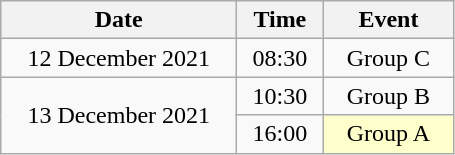<table class = "wikitable" style="text-align:center;">
<tr>
<th width=150>Date</th>
<th width=50>Time</th>
<th width=80>Event</th>
</tr>
<tr>
<td>12 December 2021</td>
<td>08:30</td>
<td>Group C</td>
</tr>
<tr>
<td rowspan=2>13 December 2021</td>
<td>10:30</td>
<td>Group B</td>
</tr>
<tr>
<td>16:00</td>
<td bgcolor=ffffcc>Group A</td>
</tr>
</table>
